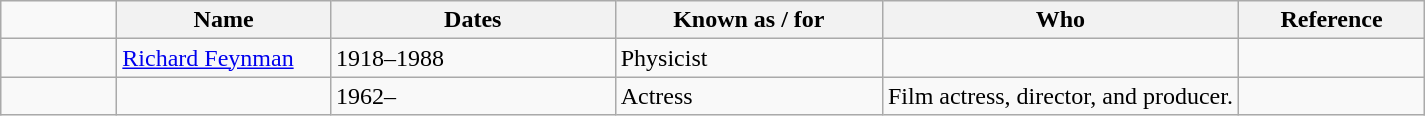<table class="wikitable sortable">
<tr style="vertical-align:top; text-align:left;">
<td style="width:70px;"></td>
<th style="width:15%;">Name</th>
<th class="unsortable"! style="width:20%;">Dates</th>
<th>Known as / for</th>
<th style="width:25%;">Who</th>
<th class="unsortable">Reference</th>
</tr>
<tr>
<td></td>
<td><a href='#'>Richard Feynman</a></td>
<td>1918–1988</td>
<td>Physicist</td>
<td></td>
<td></td>
</tr>
<tr valign="top">
<td></td>
<td></td>
<td>1962–</td>
<td>Actress</td>
<td>Film actress, director, and producer.</td>
<td></td>
</tr>
</table>
